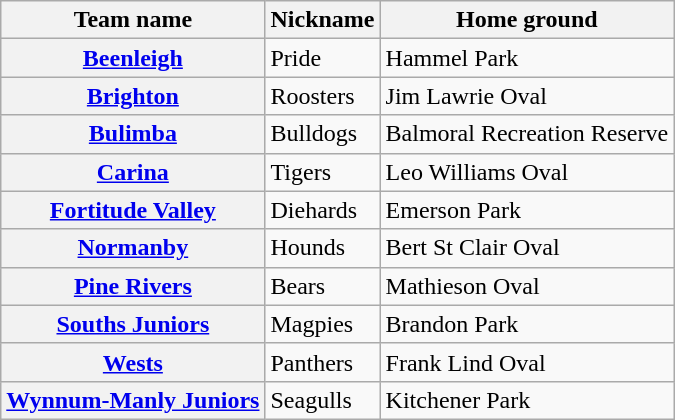<table class="wikitable plainrowheaders">
<tr>
<th scope="col">Team name</th>
<th scope="col">Nickname</th>
<th scope="col">Home ground</th>
</tr>
<tr>
<th scope="row"> <a href='#'>Beenleigh</a></th>
<td>Pride</td>
<td>Hammel Park</td>
</tr>
<tr>
<th scope="row"> <a href='#'>Brighton</a></th>
<td>Roosters</td>
<td>Jim Lawrie Oval</td>
</tr>
<tr>
<th scope="row"> <a href='#'>Bulimba</a></th>
<td>Bulldogs</td>
<td>Balmoral Recreation Reserve</td>
</tr>
<tr>
<th scope="row"> <a href='#'>Carina</a></th>
<td>Tigers</td>
<td>Leo Williams Oval</td>
</tr>
<tr>
<th scope="row"> <a href='#'>Fortitude Valley</a></th>
<td>Diehards</td>
<td>Emerson Park</td>
</tr>
<tr>
<th scope="row"> <a href='#'>Normanby</a></th>
<td>Hounds</td>
<td>Bert St Clair Oval</td>
</tr>
<tr>
<th scope="row"> <a href='#'>Pine Rivers</a></th>
<td>Bears</td>
<td>Mathieson Oval</td>
</tr>
<tr>
<th scope="row"> <a href='#'>Souths Juniors</a></th>
<td>Magpies</td>
<td>Brandon Park</td>
</tr>
<tr>
<th scope="row"> <a href='#'>Wests</a></th>
<td>Panthers</td>
<td>Frank Lind Oval</td>
</tr>
<tr>
<th scope="row"> <a href='#'>Wynnum-Manly Juniors</a></th>
<td>Seagulls</td>
<td>Kitchener Park</td>
</tr>
</table>
